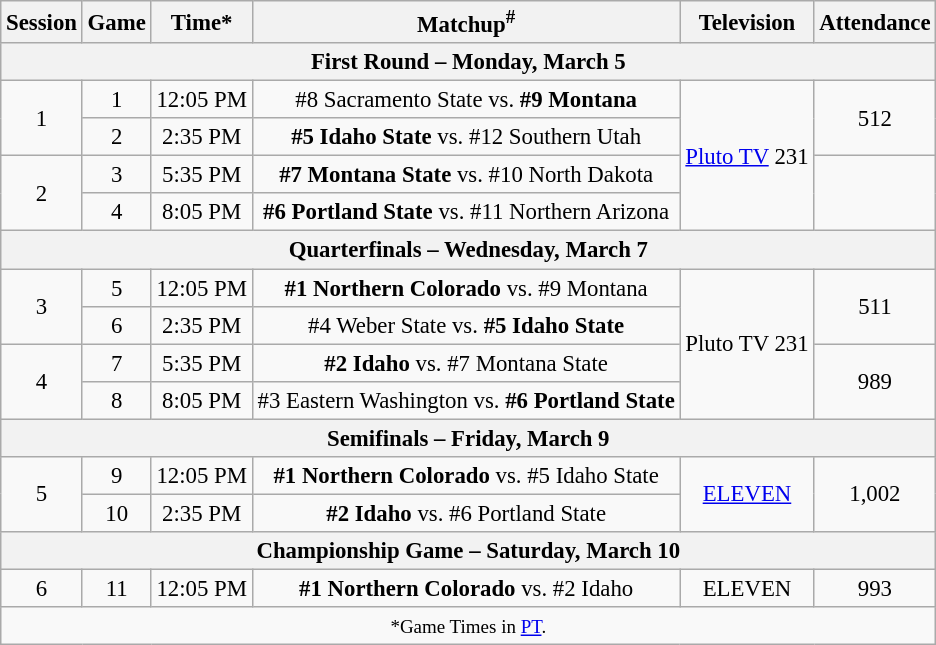<table class="wikitable" style="font-size: 95%; text-align:center;">
<tr>
<th>Session</th>
<th>Game</th>
<th>Time*</th>
<th>Matchup<sup>#</sup></th>
<th>Television</th>
<th>Attendance</th>
</tr>
<tr>
<th colspan=7>First Round – Monday, March 5</th>
</tr>
<tr>
<td rowspan=2>1</td>
<td>1</td>
<td>12:05 PM</td>
<td>#8 Sacramento State vs. <strong>#9 Montana</strong></td>
<td rowspan=4><a href='#'>Pluto TV</a> 231</td>
<td rowspan=2>512</td>
</tr>
<tr>
<td>2</td>
<td>2:35 PM</td>
<td><strong>#5 Idaho State</strong> vs. #12 Southern Utah</td>
</tr>
<tr>
<td rowspan=2>2</td>
<td>3</td>
<td>5:35 PM</td>
<td><strong>#7 Montana State</strong> vs. #10 North Dakota</td>
<td rowspan=2></td>
</tr>
<tr>
<td>4</td>
<td>8:05 PM</td>
<td><strong>#6 Portland State</strong> vs. #11 Northern Arizona</td>
</tr>
<tr>
<th colspan=7>Quarterfinals – Wednesday, March 7</th>
</tr>
<tr>
<td rowspan=2>3</td>
<td>5</td>
<td>12:05 PM</td>
<td><strong>#1 Northern Colorado</strong> vs. #9 Montana</td>
<td rowspan=4>Pluto TV 231</td>
<td rowspan=2>511</td>
</tr>
<tr>
<td>6</td>
<td>2:35 PM</td>
<td>#4 Weber State vs. <strong>#5 Idaho State</strong></td>
</tr>
<tr>
<td rowspan=2>4</td>
<td>7</td>
<td>5:35 PM</td>
<td><strong>#2 Idaho</strong> vs. #7 Montana State</td>
<td rowspan=2>989</td>
</tr>
<tr>
<td>8</td>
<td>8:05 PM</td>
<td>#3 Eastern Washington vs. <strong>#6 Portland State</strong></td>
</tr>
<tr>
<th colspan=7>Semifinals – Friday, March 9</th>
</tr>
<tr>
<td rowspan=2>5</td>
<td>9</td>
<td>12:05 PM</td>
<td><strong>#1 Northern Colorado</strong> vs. #5 Idaho State</td>
<td rowspan=2><a href='#'>ELEVEN</a></td>
<td rowspan=2>1,002</td>
</tr>
<tr>
<td>10</td>
<td>2:35 PM</td>
<td><strong>#2 Idaho</strong> vs. #6 Portland State</td>
</tr>
<tr>
<th colspan=7>Championship Game – Saturday, March 10</th>
</tr>
<tr>
<td>6</td>
<td>11</td>
<td>12:05 PM</td>
<td><strong>#1 Northern Colorado</strong> vs. #2 Idaho</td>
<td>ELEVEN</td>
<td>993</td>
</tr>
<tr>
<td colspan=6><small>*Game Times in <a href='#'>PT</a>.</small></td>
</tr>
</table>
